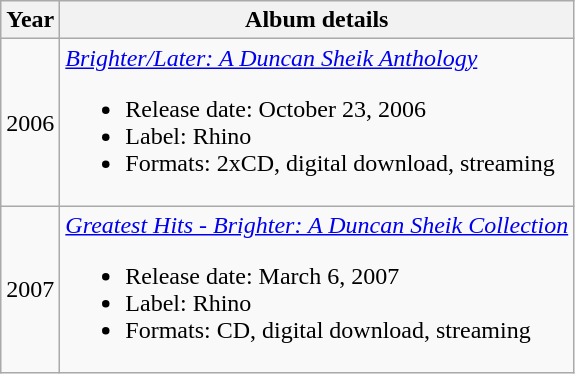<table class="wikitable" style="text-align:center;">
<tr>
<th>Year</th>
<th>Album details</th>
</tr>
<tr>
<td>2006</td>
<td style="text-align:left;"><em><a href='#'>Brighter/Later: A Duncan Sheik Anthology</a></em><br><ul><li>Release date: October 23, 2006</li><li>Label: Rhino</li><li>Formats: 2xCD, digital download, streaming</li></ul></td>
</tr>
<tr>
<td>2007</td>
<td style="text-align:left;"><em><a href='#'>Greatest Hits - Brighter: A Duncan Sheik Collection</a></em><br><ul><li>Release date: March 6, 2007</li><li>Label: Rhino</li><li>Formats: CD, digital download, streaming</li></ul></td>
</tr>
</table>
